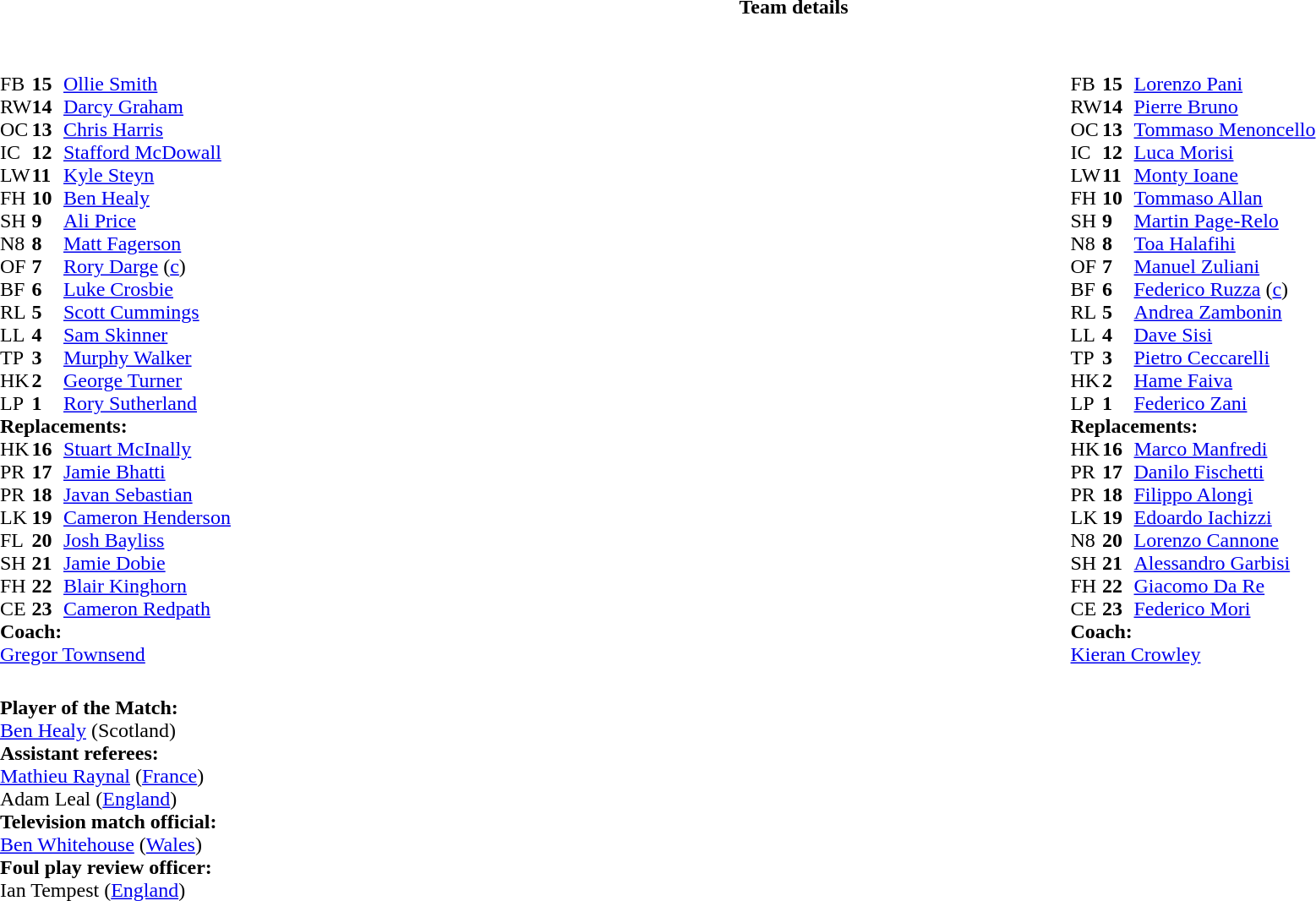<table border="0" style="width:100%;" class="collapsible collapsed">
<tr>
<th>Team details</th>
</tr>
<tr>
<td><br><table style="width:100%">
<tr>
<td style="vertical-align:top;width:50%"><br><table cellspacing="0" cellpadding="0">
<tr>
<th width="25"></th>
<th width="25"></th>
</tr>
<tr>
<td>FB</td>
<td><strong>15</strong></td>
<td><a href='#'>Ollie Smith</a></td>
</tr>
<tr>
<td>RW</td>
<td><strong>14</strong></td>
<td><a href='#'>Darcy Graham</a></td>
<td></td>
<td></td>
</tr>
<tr>
<td>OC</td>
<td><strong>13</strong></td>
<td><a href='#'>Chris Harris</a></td>
<td></td>
<td></td>
</tr>
<tr>
<td>IC</td>
<td><strong>12</strong></td>
<td><a href='#'>Stafford McDowall</a></td>
</tr>
<tr>
<td>LW</td>
<td><strong>11</strong></td>
<td><a href='#'>Kyle Steyn</a></td>
</tr>
<tr>
<td>FH</td>
<td><strong>10</strong></td>
<td><a href='#'>Ben Healy</a></td>
</tr>
<tr>
<td>SH</td>
<td><strong>9</strong></td>
<td><a href='#'>Ali Price</a></td>
<td></td>
<td></td>
</tr>
<tr>
<td>N8</td>
<td><strong>8</strong></td>
<td><a href='#'>Matt Fagerson</a></td>
</tr>
<tr>
<td>OF</td>
<td><strong>7</strong></td>
<td><a href='#'>Rory Darge</a> (<a href='#'>c</a>)</td>
</tr>
<tr>
<td>BF</td>
<td><strong>6</strong></td>
<td><a href='#'>Luke Crosbie</a></td>
<td></td>
<td></td>
</tr>
<tr>
<td>RL</td>
<td><strong>5</strong></td>
<td><a href='#'>Scott Cummings</a></td>
<td></td>
<td></td>
</tr>
<tr>
<td>LL</td>
<td><strong>4</strong></td>
<td><a href='#'>Sam Skinner</a></td>
</tr>
<tr>
<td>TP</td>
<td><strong>3</strong></td>
<td><a href='#'>Murphy Walker</a></td>
<td></td>
<td></td>
</tr>
<tr>
<td>HK</td>
<td><strong>2</strong></td>
<td><a href='#'>George Turner</a></td>
<td></td>
<td></td>
</tr>
<tr>
<td>LP</td>
<td><strong>1</strong></td>
<td><a href='#'>Rory Sutherland</a></td>
<td></td>
<td></td>
</tr>
<tr>
<td colspan="3"><strong>Replacements:</strong></td>
</tr>
<tr>
<td>HK</td>
<td><strong>16</strong></td>
<td><a href='#'>Stuart McInally</a></td>
<td></td>
<td></td>
</tr>
<tr>
<td>PR</td>
<td><strong>17</strong></td>
<td><a href='#'>Jamie Bhatti</a></td>
<td></td>
<td></td>
</tr>
<tr>
<td>PR</td>
<td><strong>18</strong></td>
<td><a href='#'>Javan Sebastian</a></td>
<td></td>
<td></td>
</tr>
<tr>
<td>LK</td>
<td><strong>19</strong></td>
<td><a href='#'>Cameron Henderson</a></td>
<td></td>
<td></td>
</tr>
<tr>
<td>FL</td>
<td><strong>20</strong></td>
<td><a href='#'>Josh Bayliss</a></td>
<td></td>
<td></td>
</tr>
<tr>
<td>SH</td>
<td><strong>21</strong></td>
<td><a href='#'>Jamie Dobie</a></td>
<td></td>
<td></td>
</tr>
<tr>
<td>FH</td>
<td><strong>22</strong></td>
<td><a href='#'>Blair Kinghorn</a></td>
<td></td>
<td></td>
</tr>
<tr>
<td>CE</td>
<td><strong>23</strong></td>
<td><a href='#'>Cameron Redpath</a></td>
<td></td>
<td></td>
</tr>
<tr>
<td colspan="3"><strong>Coach:</strong></td>
</tr>
<tr>
<td colspan="3"> <a href='#'>Gregor Townsend</a></td>
</tr>
</table>
</td>
<td style="vertical-align:top"></td>
<td style="vertical-align:top;width:50%"><br><table cellspacing="0" cellpadding="0" style="margin:auto">
<tr>
<th width="25"></th>
<th width="25"></th>
</tr>
<tr>
<td>FB</td>
<td><strong>15</strong></td>
<td><a href='#'>Lorenzo Pani</a></td>
</tr>
<tr>
<td>RW</td>
<td><strong>14</strong></td>
<td><a href='#'>Pierre Bruno</a></td>
<td></td>
<td></td>
</tr>
<tr>
<td>OC</td>
<td><strong>13</strong></td>
<td><a href='#'>Tommaso Menoncello</a></td>
</tr>
<tr>
<td>IC</td>
<td><strong>12</strong></td>
<td><a href='#'>Luca Morisi</a></td>
<td></td>
<td></td>
</tr>
<tr>
<td>LW</td>
<td><strong>11</strong></td>
<td><a href='#'>Monty Ioane</a></td>
</tr>
<tr>
<td>FH</td>
<td><strong>10</strong></td>
<td><a href='#'>Tommaso Allan</a></td>
</tr>
<tr>
<td>SH</td>
<td><strong>9</strong></td>
<td><a href='#'>Martin Page-Relo</a></td>
<td></td>
<td></td>
</tr>
<tr>
<td>N8</td>
<td><strong>8</strong></td>
<td><a href='#'>Toa Halafihi</a></td>
</tr>
<tr>
<td>OF</td>
<td><strong>7</strong></td>
<td><a href='#'>Manuel Zuliani</a></td>
<td></td>
<td></td>
</tr>
<tr>
<td>BF</td>
<td><strong>6</strong></td>
<td><a href='#'>Federico Ruzza</a> (<a href='#'>c</a>)</td>
</tr>
<tr>
<td>RL</td>
<td><strong>5</strong></td>
<td><a href='#'>Andrea Zambonin</a></td>
</tr>
<tr>
<td>LL</td>
<td><strong>4</strong></td>
<td><a href='#'>Dave Sisi</a></td>
<td></td>
<td></td>
</tr>
<tr>
<td>TP</td>
<td><strong>3</strong></td>
<td><a href='#'>Pietro Ceccarelli</a></td>
<td></td>
<td></td>
</tr>
<tr>
<td>HK</td>
<td><strong>2</strong></td>
<td><a href='#'>Hame Faiva</a></td>
<td></td>
<td></td>
</tr>
<tr>
<td>LP</td>
<td><strong>1</strong></td>
<td><a href='#'>Federico Zani</a></td>
<td></td>
<td></td>
</tr>
<tr>
<td colspan="3"><strong>Replacements:</strong></td>
</tr>
<tr>
<td>HK</td>
<td><strong>16</strong></td>
<td><a href='#'>Marco Manfredi</a></td>
<td></td>
<td></td>
</tr>
<tr>
<td>PR</td>
<td><strong>17</strong></td>
<td><a href='#'>Danilo Fischetti</a></td>
<td></td>
<td></td>
</tr>
<tr>
<td>PR</td>
<td><strong>18</strong></td>
<td><a href='#'>Filippo Alongi</a></td>
<td></td>
<td></td>
</tr>
<tr>
<td>LK</td>
<td><strong>19</strong></td>
<td><a href='#'>Edoardo Iachizzi</a></td>
<td></td>
<td></td>
</tr>
<tr>
<td>N8</td>
<td><strong>20</strong></td>
<td><a href='#'>Lorenzo Cannone</a></td>
<td></td>
<td></td>
</tr>
<tr>
<td>SH</td>
<td><strong>21</strong></td>
<td><a href='#'>Alessandro Garbisi</a></td>
<td></td>
<td></td>
</tr>
<tr>
<td>FH</td>
<td><strong>22</strong></td>
<td><a href='#'>Giacomo Da Re</a></td>
<td></td>
<td></td>
</tr>
<tr>
<td>CE</td>
<td><strong>23</strong></td>
<td><a href='#'>Federico Mori</a></td>
<td></td>
<td></td>
</tr>
<tr>
<td colspan="3"><strong>Coach:</strong></td>
</tr>
<tr>
<td colspan="3"> <a href='#'>Kieran Crowley</a></td>
</tr>
</table>
</td>
</tr>
</table>
<table style="width:100%">
<tr>
<td><br><strong>Player of the Match:</strong>
<br><a href='#'>Ben Healy</a> (Scotland)<br><strong>Assistant referees:</strong>
<br><a href='#'>Mathieu Raynal</a> (<a href='#'>France</a>)
<br>Adam Leal (<a href='#'>England</a>)
<br><strong>Television match official:</strong>
<br><a href='#'>Ben Whitehouse</a> (<a href='#'>Wales</a>)
<br><strong>Foul play review officer:</strong>
<br>Ian Tempest (<a href='#'>England</a>)</td>
</tr>
</table>
</td>
</tr>
</table>
